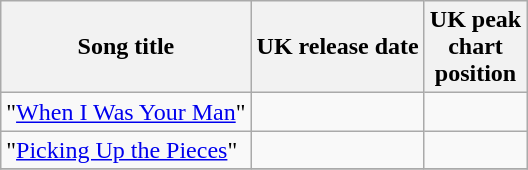<table class="wikitable sortable">
<tr>
<th>Song title</th>
<th>UK release date</th>
<th>UK peak <br>chart<br>position <br></th>
</tr>
<tr>
<td>"<a href='#'>When I Was Your Man</a>"</td>
<td></td>
<td></td>
</tr>
<tr>
<td>"<a href='#'>Picking Up the Pieces</a>"</td>
<td></td>
<td></td>
</tr>
<tr>
</tr>
</table>
